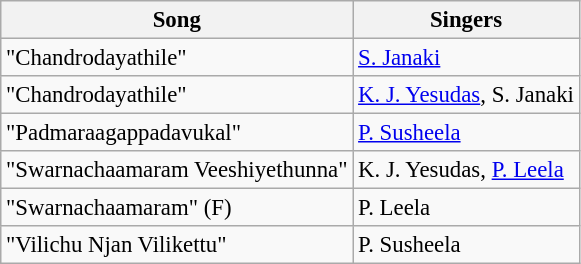<table class="wikitable" style="font-size:95%;">
<tr>
<th>Song</th>
<th>Singers</th>
</tr>
<tr>
<td>"Chandrodayathile"</td>
<td><a href='#'>S. Janaki</a></td>
</tr>
<tr>
<td>"Chandrodayathile"</td>
<td><a href='#'>K. J. Yesudas</a>, S. Janaki</td>
</tr>
<tr>
<td>"Padmaraagappadavukal"</td>
<td><a href='#'>P. Susheela</a></td>
</tr>
<tr>
<td>"Swarnachaamaram Veeshiyethunna"</td>
<td>K. J. Yesudas, <a href='#'>P. Leela</a></td>
</tr>
<tr>
<td>"Swarnachaamaram" (F)</td>
<td>P. Leela</td>
</tr>
<tr>
<td>"Vilichu Njan Vilikettu"</td>
<td>P. Susheela</td>
</tr>
</table>
